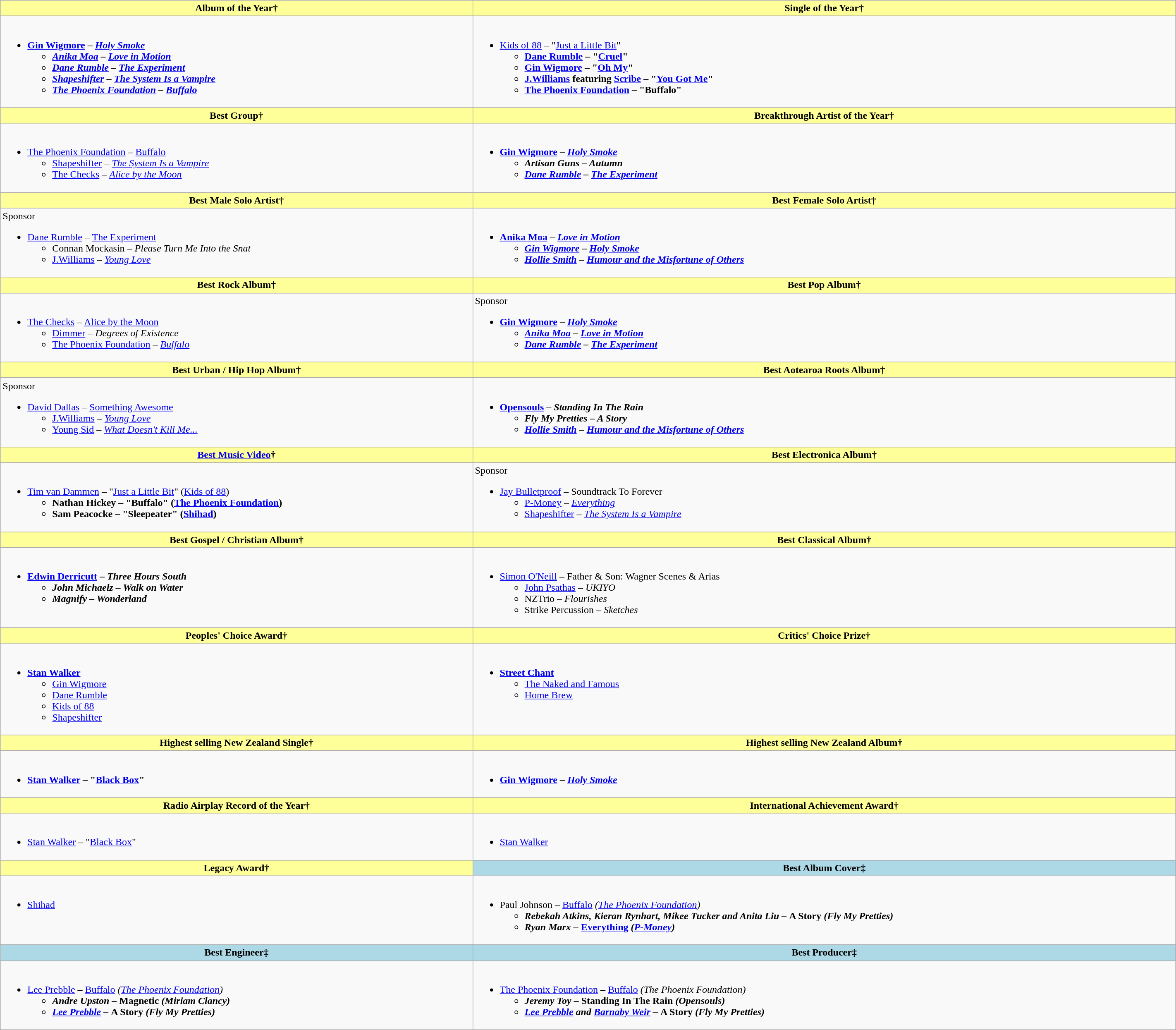<table class=wikitable style="width:150%">
<tr>
<th style="background:#FFFF99;" ! style="width="50%">Album of the Year†</th>
<th style="background:#FFFF99;" ! style="width="50%">Single of the Year†</th>
</tr>
<tr>
<td valign="top"><br><ul><li><strong><a href='#'>Gin Wigmore</a> – <em><a href='#'>Holy Smoke</a><strong><em><ul><li><a href='#'>Anika Moa</a> – </em><a href='#'>Love in Motion</a><em></li><li><a href='#'>Dane Rumble</a> – </em><a href='#'>The Experiment</a><em></li><li><a href='#'>Shapeshifter</a> – </em><a href='#'>The System Is a Vampire</a><em></li><li><a href='#'>The Phoenix Foundation</a> – </em><a href='#'>Buffalo</a><em></li></ul></li></ul></td>
<td valign="top"><br><ul><li></strong><a href='#'>Kids of 88</a> – "<a href='#'>Just a Little Bit</a>"<strong><ul><li><a href='#'>Dane Rumble</a> – "<a href='#'>Cruel</a>"</li><li><a href='#'>Gin Wigmore</a> – "<a href='#'>Oh My</a>"</li><li><a href='#'>J.Williams</a> featuring <a href='#'>Scribe</a> – "<a href='#'>You Got Me</a>"</li><li><a href='#'>The Phoenix Foundation</a> – "Buffalo"</li></ul></li></ul></td>
</tr>
<tr>
<th style="background:#FFFF99;" ! style="width="50%">Best Group†</th>
<th style="background:#FFFF99;" ! style="width="50%">Breakthrough Artist of the Year†</th>
</tr>
<tr>
<td valign="top"><br><ul><li></strong><a href='#'>The Phoenix Foundation</a> – </em><a href='#'>Buffalo</a></em></strong><ul><li><a href='#'>Shapeshifter</a> – <em><a href='#'>The System Is a Vampire</a></em></li><li><a href='#'>The Checks</a> – <em><a href='#'>Alice by the Moon</a></em></li></ul></li></ul></td>
<td valign="top"><br><ul><li><strong><a href='#'>Gin Wigmore</a> – <em><a href='#'>Holy Smoke</a><strong><em><ul><li>Artisan Guns – </em>Autumn<em></li><li><a href='#'>Dane Rumble</a> – </em><a href='#'>The Experiment</a><em></li></ul></li></ul></td>
</tr>
<tr>
<th style="background:#FFFF99;" ! style="width="50%">Best Male Solo Artist†</th>
<th style="background:#FFFF99;" ! style="width="50%">Best Female Solo Artist†</th>
</tr>
<tr>
<td valign="top"><span>Sponsor</span><br><ul><li></strong><a href='#'>Dane Rumble</a> – </em><a href='#'>The Experiment</a></em></strong><ul><li>Connan Mockasin – <em>Please Turn Me Into the Snat</em></li><li><a href='#'>J.Williams</a> – <em><a href='#'>Young Love</a></em></li></ul></li></ul></td>
<td valign="top"><br><ul><li><strong><a href='#'>Anika Moa</a> – <em><a href='#'>Love in Motion</a><strong><em><ul><li><a href='#'>Gin Wigmore</a> – </em><a href='#'>Holy Smoke</a><em></li><li><a href='#'>Hollie Smith</a> – </em><a href='#'>Humour and the Misfortune of Others</a><em></li></ul></li></ul></td>
</tr>
<tr>
<th style="background:#FFFF99;" ! style="width="50%">Best Rock Album†</th>
<th style="background:#FFFF99;" ! style="width="50%">Best Pop Album†</th>
</tr>
<tr>
<td valign="top"><br><ul><li></strong><a href='#'>The Checks</a> – </em><a href='#'>Alice by the Moon</a></em></strong><ul><li><a href='#'>Dimmer</a> – <em>Degrees of Existence</em></li><li><a href='#'>The Phoenix Foundation</a> – <em><a href='#'>Buffalo</a></em></li></ul></li></ul></td>
<td valign="top"><span>Sponsor</span><br><ul><li><strong><a href='#'>Gin Wigmore</a> – <em><a href='#'>Holy Smoke</a><strong><em><ul><li><a href='#'>Anika Moa</a> – </em><a href='#'>Love in Motion</a><em></li><li><a href='#'>Dane Rumble</a> – </em><a href='#'>The Experiment</a><em></li></ul></li></ul></td>
</tr>
<tr>
<th style="background:#FFFF99;" ! style="width="50%">Best Urban / Hip Hop Album†</th>
<th style="background:#FFFF99;" ! style="width="50%">Best Aotearoa Roots Album†</th>
</tr>
<tr>
<td valign="top"><span>Sponsor</span><br><ul><li></strong><a href='#'>David Dallas</a> – </em><a href='#'>Something Awesome</a></em></strong><ul><li><a href='#'>J.Williams</a> – <em><a href='#'>Young Love</a></em></li><li><a href='#'>Young Sid</a> – <em><a href='#'>What Doesn't Kill Me...</a></em></li></ul></li></ul></td>
<td valign="top"><br><ul><li><strong><a href='#'>Opensouls</a> – <em>Standing In The Rain<strong><em><ul><li>Fly My Pretties – </em>A Story<em></li><li><a href='#'>Hollie Smith</a> – </em><a href='#'>Humour and the Misfortune of Others</a><em></li></ul></li></ul></td>
</tr>
<tr>
<th style="background:#FFFF99;" ! style="width="50%"><a href='#'>Best Music Video</a>†</th>
<th style="background:#FFFF99;" ! style="width="50%">Best Electronica Album†</th>
</tr>
<tr>
<td valign="top"><br><ul><li></strong><a href='#'>Tim van Dammen</a> – "<a href='#'>Just a Little Bit</a>" (<a href='#'>Kids of 88</a>)<strong><ul><li>Nathan Hickey – "Buffalo" (<a href='#'>The Phoenix Foundation</a>)</li><li>Sam Peacocke – "Sleepeater" (<a href='#'>Shihad</a>)</li></ul></li></ul></td>
<td valign="top"><span>Sponsor</span><br><ul><li></strong><a href='#'>Jay Bulletproof</a> – </em>Soundtrack To Forever</em></strong><ul><li><a href='#'>P-Money</a> – <em><a href='#'>Everything</a></em></li><li><a href='#'>Shapeshifter</a> – <em><a href='#'>The System Is a Vampire</a></em></li></ul></li></ul></td>
</tr>
<tr>
<th style="background:#FFFF99;" ! style="width="50%">Best Gospel / Christian Album†</th>
<th style="background:#FFFF99;" ! style="width="50%">Best Classical Album†</th>
</tr>
<tr>
<td valign="top"><br><ul><li><strong><a href='#'>Edwin Derricutt</a> – <em>Three Hours South<strong><em><ul><li>John Michaelz – </em>Walk on Water<em></li><li>Magnify – </em>Wonderland<em></li></ul></li></ul></td>
<td valign="top"><br><ul><li></strong><a href='#'>Simon O'Neill</a> – </em>Father & Son: Wagner Scenes & Arias</em></strong><ul><li><a href='#'>John Psathas</a> – <em>UKIYO</em></li><li>NZTrio – <em>Flourishes</em></li><li>Strike Percussion – <em>Sketches</em></li></ul></li></ul></td>
</tr>
<tr>
<th style="background:#FFFF99;" ! style="width="50%">Peoples' Choice Award†</th>
<th style="background:#FFFF99;" ! style="width="50%">Critics' Choice Prize†</th>
</tr>
<tr>
<td valign="top"><br><ul><li><strong><a href='#'>Stan Walker</a></strong><ul><li><a href='#'>Gin Wigmore</a></li><li><a href='#'>Dane Rumble</a></li><li><a href='#'>Kids of 88</a></li><li><a href='#'>Shapeshifter</a></li></ul></li></ul></td>
<td valign="top"><br><ul><li><strong><a href='#'>Street Chant</a></strong><ul><li><a href='#'>The Naked and Famous</a></li><li><a href='#'>Home Brew</a></li></ul></li></ul></td>
</tr>
<tr>
<th style="background:#FFFF99;" ! style="width="50%">Highest selling New Zealand Single†</th>
<th style="background:#FFFF99;" ! style="width="50%">Highest selling New Zealand Album†</th>
</tr>
<tr>
<td valign="top"><br><ul><li><strong><a href='#'>Stan Walker</a> – "<a href='#'>Black Box</a>"</strong></li></ul></td>
<td valign="top"><br><ul><li><strong><a href='#'>Gin Wigmore</a> – <em><a href='#'>Holy Smoke</a><strong><em></li></ul></td>
</tr>
<tr>
<th style="background:#FFFF99;" ! style="width="50%">Radio Airplay Record of the Year†</th>
<th style="background:#FFFF99;" ! style="width="50%">International Achievement Award†</th>
</tr>
<tr>
<td valign="top"><br><ul><li></strong><a href='#'>Stan Walker</a> – "<a href='#'>Black Box</a>"<strong></li></ul></td>
<td valign="top"><br><ul><li></strong><a href='#'>Stan Walker</a><strong></li></ul></td>
</tr>
<tr>
<th style="background:#FFFF99;" ! style="width="50%">Legacy Award†</th>
<th style="background:lightblue;" ! style="width="50%">Best Album Cover‡</th>
</tr>
<tr>
<td valign="top"><br><ul><li></strong><a href='#'>Shihad</a><strong></li></ul></td>
<td><br><ul><li></strong>Paul Johnson – </em><a href='#'>Buffalo</a><em> (<a href='#'>The Phoenix Foundation</a>)<strong><ul><li>Rebekah Atkins, Kieran Rynhart, Mikee Tucker and Anita Liu – </em>A Story<em> (Fly My Pretties)</li><li>Ryan Marx – </em><a href='#'>Everything</a><em> (<a href='#'>P-Money</a>)</li></ul></li></ul></td>
</tr>
<tr>
<th style="background:lightblue;" ! style="width="50%">Best Engineer‡</th>
<th style="background:lightblue;" ! style="width="50%">Best Producer‡</th>
</tr>
<tr>
<td valign="top"><br><ul><li></strong><a href='#'>Lee Prebble</a> – </em><a href='#'>Buffalo</a><em> (<a href='#'>The Phoenix Foundation</a>)<strong><ul><li>Andre Upston – </em>Magnetic<em> (Miriam Clancy)</li><li><a href='#'>Lee Prebble</a> – </em>A Story<em> (Fly My Pretties)</li></ul></li></ul></td>
<td valign="top"><br><ul><li></strong><a href='#'>The Phoenix Foundation</a> – </em><a href='#'>Buffalo</a><em> (The Phoenix Foundation)<strong><ul><li>Jeremy Toy – </em>Standing In The Rain<em> (Opensouls)</li><li><a href='#'>Lee Prebble</a> and <a href='#'>Barnaby Weir</a> – </em>A Story<em> (Fly My Pretties)</li></ul></li></ul></td>
</tr>
</table>
